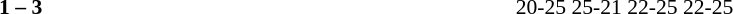<table width=100% cellspacing=1>
<tr>
<th width=20%></th>
<th width=12%></th>
<th width=20%></th>
<th width=33%></th>
<td></td>
</tr>
<tr style=font-size:90%>
<td align=right></td>
<td align=center><strong>1 – 3</strong></td>
<td></td>
<td>20-25 25-21 22-25 22-25</td>
</tr>
</table>
